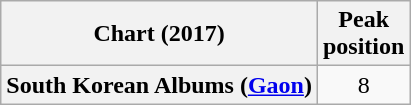<table class="wikitable plainrowheaders sortable" border="1" style="text-align:center;">
<tr>
<th scope="col">Chart (2017)</th>
<th scope="col">Peak<br>position</th>
</tr>
<tr>
<th scope="row">South Korean Albums (<a href='#'>Gaon</a>)</th>
<td>8</td>
</tr>
</table>
